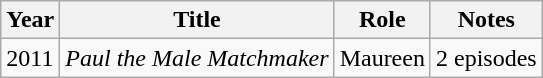<table class="wikitable plainrowheaders">
<tr>
<th>Year</th>
<th>Title</th>
<th>Role</th>
<th class="unsortable">Notes</th>
</tr>
<tr>
<td>2011</td>
<td><em>Paul the Male Matchmaker</em></td>
<td>Maureen</td>
<td>2 episodes</td>
</tr>
</table>
